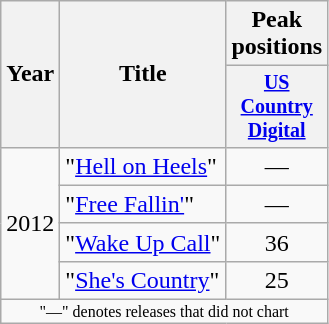<table class="wikitable" style="text-align:center;">
<tr>
<th rowspan="2">Year</th>
<th rowspan="2">Title</th>
<th>Peak<br>positions</th>
</tr>
<tr style="font-size:smaller;">
<th style="width:45px;"><a href='#'>US Country Digital</a><br></th>
</tr>
<tr>
<td rowspan="4">2012</td>
<td style="text-align:left;">"<a href='#'>Hell on Heels</a>"</td>
<td>—</td>
</tr>
<tr>
<td style="text-align:left;">"<a href='#'>Free Fallin'</a>"</td>
<td>—</td>
</tr>
<tr>
<td style="text-align:left;">"<a href='#'>Wake Up Call</a>"</td>
<td>36</td>
</tr>
<tr>
<td style="text-align:left;">"<a href='#'>She's Country</a>"</td>
<td>25</td>
</tr>
<tr>
<td colspan="3" style="font-size:8pt">"—" denotes releases that did not chart</td>
</tr>
</table>
